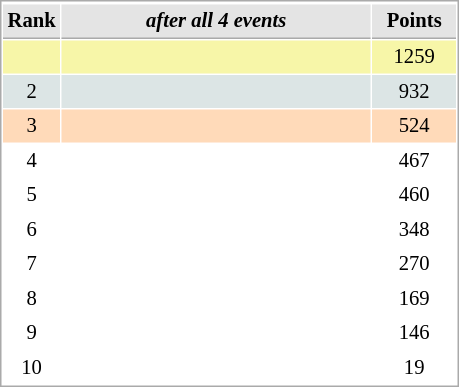<table cellspacing="1" cellpadding="3" style="border:1px solid #AAAAAA;font-size:86%">
<tr style="background-color: #E4E4E4;">
</tr>
<tr style="background-color: #E4E4E4;">
<th style="border-bottom:1px solid #AAAAAA; width: 10px;">Rank</th>
<th style="border-bottom:1px solid #AAAAAA; width: 200px;"><em>after all 4 events</em></th>
<th style="border-bottom:1px solid #AAAAAA; width: 50px;">Points</th>
</tr>
<tr style="background:#f7f6a8;">
<td align=center></td>
<td></td>
<td align=center>1259</td>
</tr>
<tr style="background:#dce5e5;">
<td align=center>2</td>
<td></td>
<td align=center>932</td>
</tr>
<tr style="background:#ffdab9;">
<td align=center>3</td>
<td></td>
<td align=center>524</td>
</tr>
<tr>
<td align=center>4</td>
<td></td>
<td align=center>467</td>
</tr>
<tr>
<td align=center>5</td>
<td></td>
<td align=center>460</td>
</tr>
<tr>
<td align=center>6</td>
<td></td>
<td align=center>348</td>
</tr>
<tr>
<td align=center>7</td>
<td></td>
<td align=center>270</td>
</tr>
<tr>
<td align=center>8</td>
<td></td>
<td align=center>169</td>
</tr>
<tr>
<td align=center>9</td>
<td></td>
<td align=center>146</td>
</tr>
<tr>
<td align=center>10</td>
<td></td>
<td align=center>19</td>
</tr>
</table>
